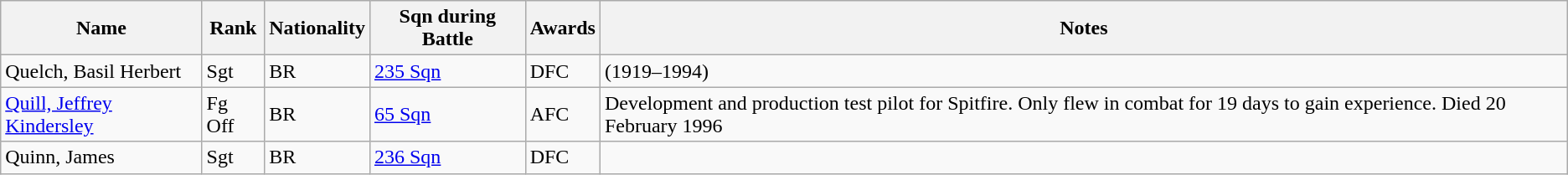<table class="wikitable">
<tr>
<th>Name</th>
<th>Rank</th>
<th>Nationality</th>
<th>Sqn during Battle</th>
<th>Awards</th>
<th>Notes</th>
</tr>
<tr>
<td>Quelch, Basil Herbert</td>
<td>Sgt</td>
<td>BR</td>
<td><a href='#'>235 Sqn</a></td>
<td>DFC</td>
<td>(1919–1994)</td>
</tr>
<tr>
<td><a href='#'>Quill, Jeffrey Kindersley</a></td>
<td>Fg Off</td>
<td>BR</td>
<td><a href='#'>65 Sqn</a></td>
<td>AFC</td>
<td> Development and production test pilot for Spitfire. Only flew in combat for 19 days to gain experience. Died 20 February 1996</td>
</tr>
<tr>
<td>Quinn, James</td>
<td>Sgt</td>
<td>BR</td>
<td><a href='#'>236 Sqn</a></td>
<td>DFC</td>
<td></td>
</tr>
</table>
